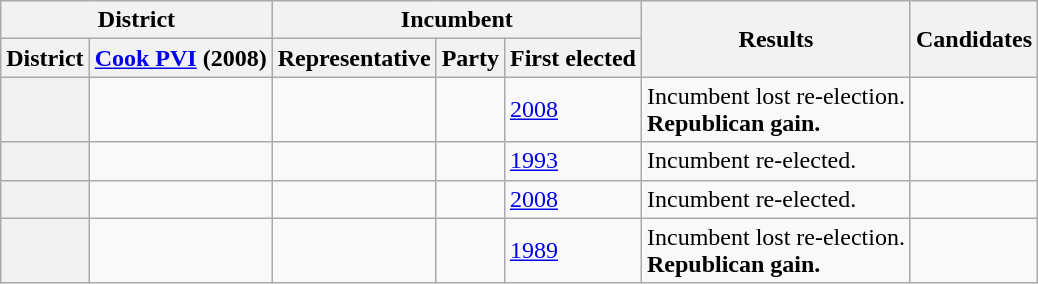<table class="wikitable sortable">
<tr>
<th colspan=2>District</th>
<th colspan=3>Incumbent</th>
<th rowspan=2>Results</th>
<th rowspan=2>Candidates</th>
</tr>
<tr valign=bottom>
<th>District</th>
<th><a href='#'>Cook PVI</a> (2008)</th>
<th>Representative</th>
<th>Party</th>
<th>First elected</th>
</tr>
<tr>
<th></th>
<td></td>
<td></td>
<td></td>
<td><a href='#'>2008 </a></td>
<td>Incumbent lost re-election.<br><strong>Republican gain.</strong></td>
<td nowrap><br></td>
</tr>
<tr>
<th></th>
<td></td>
<td></td>
<td></td>
<td><a href='#'>1993 </a></td>
<td>Incumbent re-elected.</td>
<td nowrap></td>
</tr>
<tr>
<th></th>
<td></td>
<td></td>
<td></td>
<td><a href='#'>2008</a></td>
<td>Incumbent re-elected.</td>
<td nowrap></td>
</tr>
<tr>
<th></th>
<td></td>
<td></td>
<td></td>
<td><a href='#'>1989 </a></td>
<td>Incumbent lost re-election.<br><strong>Republican gain.</strong></td>
<td nowrap><br></td>
</tr>
</table>
